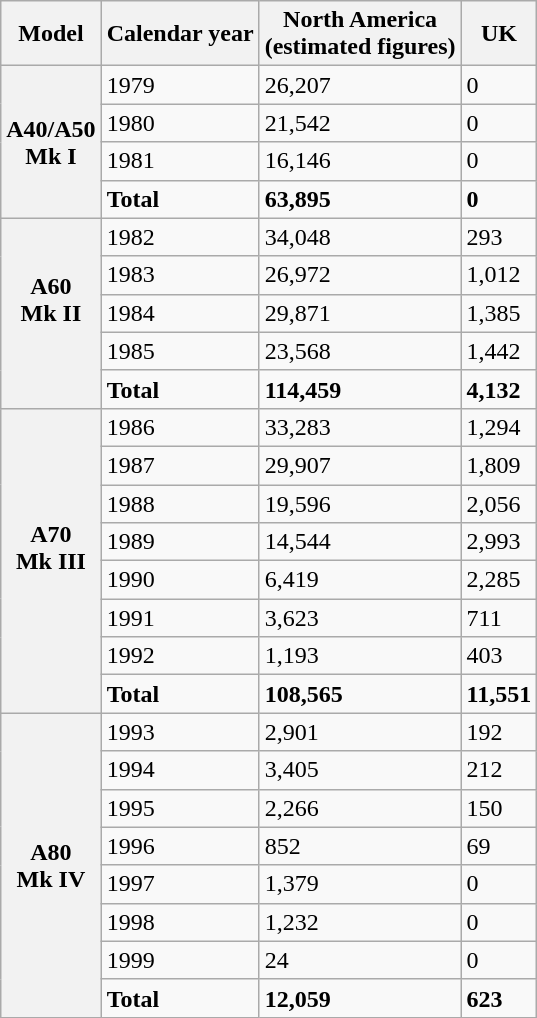<table class="wikitable">
<tr>
<th>Model</th>
<th>Calendar year</th>
<th>North America<br>(estimated figures)</th>
<th>UK</th>
</tr>
<tr>
<th rowspan="4">A40/A50<br>Mk I<br></th>
<td>1979</td>
<td>26,207</td>
<td>0</td>
</tr>
<tr>
<td>1980</td>
<td>21,542</td>
<td>0</td>
</tr>
<tr>
<td>1981</td>
<td>16,146</td>
<td>0</td>
</tr>
<tr>
<td><strong>Total</strong></td>
<td><strong>63,895</strong></td>
<td><strong>0</strong></td>
</tr>
<tr>
<th rowspan="5">A60<br>Mk II<br><br></th>
<td>1982</td>
<td>34,048</td>
<td>293</td>
</tr>
<tr>
<td>1983</td>
<td>26,972</td>
<td>1,012</td>
</tr>
<tr>
<td>1984</td>
<td>29,871</td>
<td>1,385</td>
</tr>
<tr>
<td>1985</td>
<td>23,568</td>
<td>1,442</td>
</tr>
<tr>
<td><strong>Total</strong></td>
<td><strong>114,459</strong></td>
<td><strong>4,132</strong></td>
</tr>
<tr>
<th rowspan="8">A70<br>Mk III<br><br></th>
<td>1986</td>
<td>33,283</td>
<td>1,294</td>
</tr>
<tr>
<td>1987</td>
<td>29,907</td>
<td>1,809</td>
</tr>
<tr>
<td>1988</td>
<td>19,596</td>
<td>2,056</td>
</tr>
<tr>
<td>1989</td>
<td>14,544</td>
<td>2,993</td>
</tr>
<tr>
<td>1990</td>
<td>6,419</td>
<td>2,285</td>
</tr>
<tr>
<td>1991</td>
<td>3,623</td>
<td>711</td>
</tr>
<tr>
<td>1992</td>
<td>1,193</td>
<td>403</td>
</tr>
<tr>
<td><strong>Total</strong></td>
<td><strong>108,565</strong></td>
<td><strong>11,551</strong></td>
</tr>
<tr>
<th rowspan="8">A80<br>Mk IV<br></th>
<td>1993</td>
<td>2,901</td>
<td>192</td>
</tr>
<tr>
<td>1994</td>
<td>3,405</td>
<td>212</td>
</tr>
<tr>
<td>1995</td>
<td>2,266</td>
<td>150</td>
</tr>
<tr>
<td>1996</td>
<td>852</td>
<td>69</td>
</tr>
<tr>
<td>1997</td>
<td>1,379</td>
<td>0</td>
</tr>
<tr>
<td>1998</td>
<td>1,232</td>
<td>0</td>
</tr>
<tr>
<td>1999</td>
<td>24</td>
<td>0</td>
</tr>
<tr>
<td><strong>Total</strong></td>
<td><strong>12,059</strong></td>
<td><strong>623</strong></td>
</tr>
</table>
